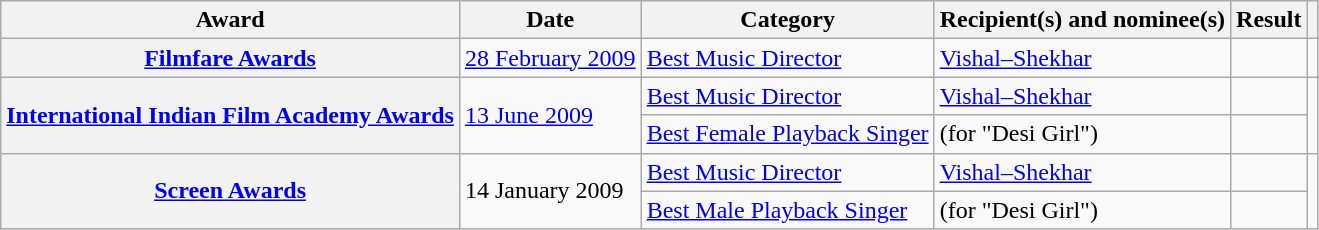<table class="wikitable plainrowheaders sortable">
<tr>
<th scope="col">Award</th>
<th scope="col">Date</th>
<th scope="col">Category</th>
<th scope="col">Recipient(s) and nominee(s)</th>
<th scope="col">Result</th>
<th scope="col" class="unsortable"></th>
</tr>
<tr>
<th scope="row"><a href='#'>Filmfare Awards</a></th>
<td><a href='#'>28 February 2009</a></td>
<td><a href='#'>Best Music Director</a></td>
<td><a href='#'>Vishal–Shekhar</a></td>
<td></td>
<td style="text-align:center;"></td>
</tr>
<tr>
<th rowspan="2" scope="row"><a href='#'>International Indian Film Academy Awards</a></th>
<td rowspan="2"><a href='#'>13 June 2009</a></td>
<td><a href='#'>Best Music Director</a></td>
<td><a href='#'>Vishal–Shekhar</a></td>
<td></td>
<td rowspan="2" style="text-align:center;"><br></td>
</tr>
<tr>
<td><a href='#'>Best Female Playback Singer</a></td>
<td> (for "Desi Girl")</td>
<td></td>
</tr>
<tr>
<th rowspan="2" scope="row"><a href='#'>Screen Awards</a></th>
<td rowspan="2">14 January 2009</td>
<td><a href='#'>Best Music Director</a></td>
<td><a href='#'>Vishal–Shekhar</a></td>
<td></td>
<td rowspan="2" style="text-align:center;"><br><br></td>
</tr>
<tr>
<td><a href='#'>Best Male Playback Singer</a></td>
<td> (for "Desi Girl")</td>
<td></td>
</tr>
</table>
